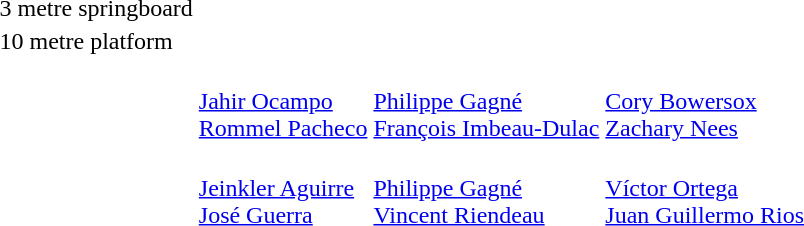<table>
<tr>
<td>3 metre springboard<br></td>
<td></td>
<td></td>
<td></td>
</tr>
<tr>
<td>10 metre platform<br></td>
<td></td>
<td></td>
<td></td>
</tr>
<tr>
<td><br></td>
<td><br><a href='#'>Jahir Ocampo</a><br><a href='#'>Rommel Pacheco</a></td>
<td><br><a href='#'>Philippe Gagné</a><br><a href='#'>François Imbeau-Dulac</a></td>
<td><br><a href='#'>Cory Bowersox</a><br><a href='#'>Zachary Nees</a></td>
</tr>
<tr>
<td><br></td>
<td><br><a href='#'>Jeinkler Aguirre</a><br><a href='#'>José Guerra</a></td>
<td><br><a href='#'>Philippe Gagné</a><br><a href='#'>Vincent Riendeau</a></td>
<td><br><a href='#'>Víctor Ortega</a><br><a href='#'>Juan Guillermo Rios</a></td>
</tr>
</table>
